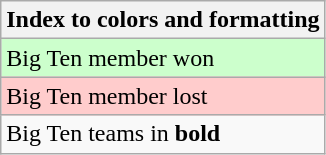<table class="wikitable">
<tr>
<th>Index to colors and formatting</th>
</tr>
<tr style="background:#cfc;">
<td>Big Ten member won</td>
</tr>
<tr style="background:#fcc;">
<td>Big Ten member lost</td>
</tr>
<tr>
<td>Big Ten teams in <strong>bold</strong></td>
</tr>
</table>
